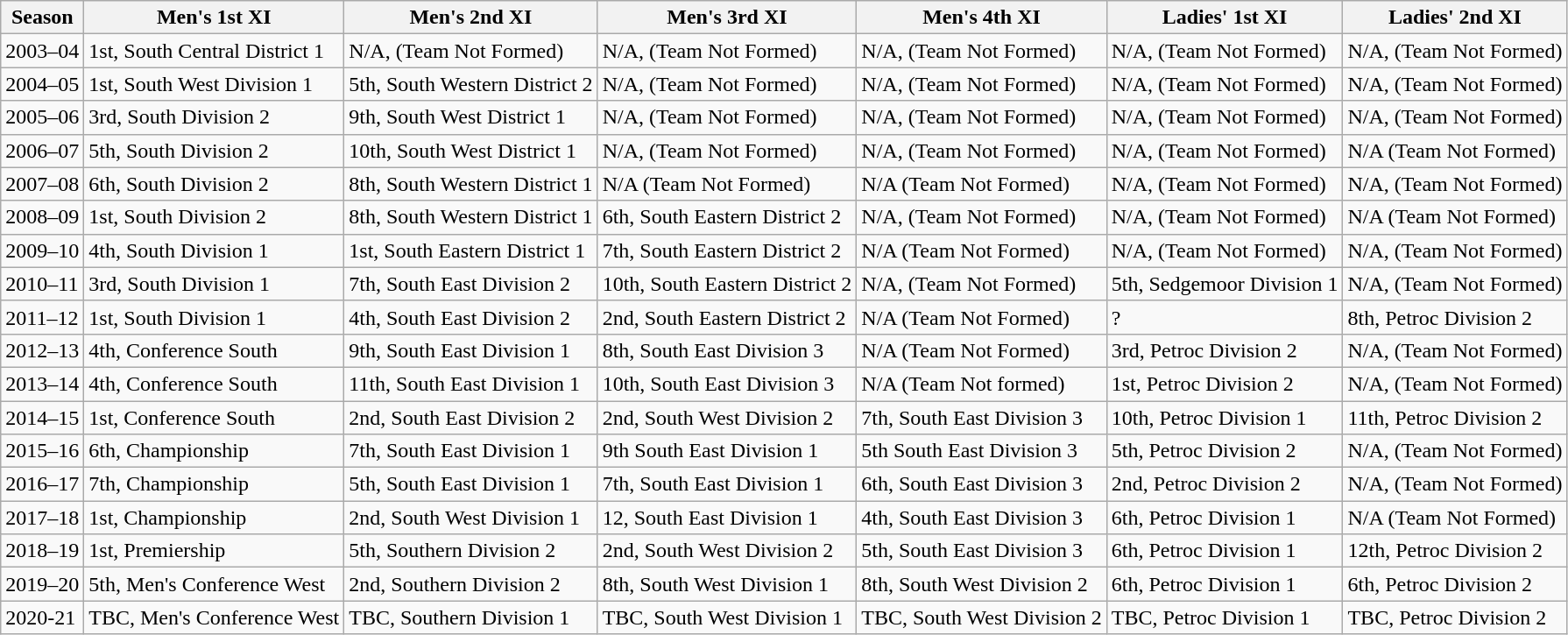<table class="wikitable" border="1">
<tr>
<th><strong>Season</strong></th>
<th><strong>Men's 1st XI</strong></th>
<th><strong>Men's 2nd XI</strong></th>
<th><strong>Men's 3rd XI</strong></th>
<th><strong>Men's 4th XI</strong></th>
<th><strong>Ladies' 1st XI</strong></th>
<th><strong>Ladies' 2nd XI</strong></th>
</tr>
<tr>
<td>2003–04</td>
<td>1st, South Central District 1</td>
<td>N/A, (Team Not Formed)</td>
<td>N/A, (Team Not Formed)</td>
<td>N/A, (Team Not Formed)</td>
<td>N/A, (Team Not Formed)</td>
<td>N/A, (Team Not Formed)</td>
</tr>
<tr>
<td>2004–05</td>
<td>1st, South West Division 1</td>
<td>5th, South Western District 2</td>
<td>N/A, (Team Not Formed)</td>
<td>N/A, (Team Not Formed)</td>
<td>N/A, (Team Not Formed)</td>
<td>N/A, (Team Not Formed)</td>
</tr>
<tr>
<td>2005–06</td>
<td>3rd, South Division 2</td>
<td>9th, South West District 1</td>
<td>N/A, (Team Not Formed)</td>
<td>N/A, (Team Not Formed)</td>
<td>N/A, (Team Not Formed)</td>
<td>N/A, (Team Not Formed)</td>
</tr>
<tr>
<td>2006–07</td>
<td>5th, South Division 2</td>
<td>10th, South West District 1</td>
<td>N/A, (Team Not Formed)</td>
<td>N/A, (Team Not Formed)</td>
<td>N/A, (Team Not Formed)</td>
<td>N/A (Team Not Formed)</td>
</tr>
<tr>
<td>2007–08</td>
<td>6th, South Division 2</td>
<td>8th, South Western District 1</td>
<td>N/A (Team Not Formed)</td>
<td N/A>N/A (Team Not Formed)</td>
<td>N/A, (Team Not Formed)</td>
<td>N/A, (Team Not Formed)</td>
</tr>
<tr>
<td>2008–09</td>
<td>1st, South Division 2</td>
<td>8th, South Western District 1</td>
<td>6th, South Eastern District 2</td>
<td>N/A, (Team Not Formed)</td>
<td>N/A, (Team Not Formed)</td>
<td>N/A (Team Not Formed)</td>
</tr>
<tr>
<td>2009–10</td>
<td>4th, South Division 1</td>
<td>1st, South Eastern District 1</td>
<td>7th, South Eastern District 2</td>
<td>N/A (Team Not Formed)</td>
<td>N/A, (Team Not Formed)</td>
<td>N/A, (Team Not Formed)</td>
</tr>
<tr>
<td>2010–11</td>
<td>3rd, South Division 1</td>
<td>7th, South East Division 2</td>
<td>10th, South Eastern District 2</td>
<td>N/A, (Team Not Formed)</td>
<td>5th, Sedgemoor Division 1</td>
<td>N/A, (Team Not Formed)</td>
</tr>
<tr>
<td>2011–12</td>
<td>1st, South Division 1</td>
<td>4th, South East Division 2</td>
<td>2nd, South Eastern District 2</td>
<td>N/A (Team Not Formed)</td>
<td>?</td>
<td>8th, Petroc Division 2</td>
</tr>
<tr>
<td>2012–13</td>
<td>4th, Conference South</td>
<td>9th, South East Division 1</td>
<td>8th, South East Division 3</td>
<td N/A,>N/A (Team Not Formed)</td>
<td>3rd, Petroc Division 2</td>
<td>N/A, (Team Not Formed)</td>
</tr>
<tr>
<td>2013–14</td>
<td>4th, Conference South</td>
<td>11th, South East Division 1</td>
<td>10th, South East Division 3</td>
<td>N/A (Team Not formed)</td>
<td>1st, Petroc Division 2</td>
<td>N/A, (Team Not Formed)</td>
</tr>
<tr>
<td>2014–15</td>
<td>1st, Conference South</td>
<td>2nd, South East Division 2</td>
<td>2nd, South West Division 2</td>
<td>7th, South East Division 3</td>
<td>10th, Petroc Division 1</td>
<td>11th, Petroc Division 2</td>
</tr>
<tr>
<td>2015–16</td>
<td>6th, Championship</td>
<td>7th, South East Division 1</td>
<td>9th South East Division 1</td>
<td>5th South East Division 3</td>
<td>5th, Petroc Division 2</td>
<td>N/A, (Team Not Formed)</td>
</tr>
<tr>
<td>2016–17</td>
<td>7th, Championship</td>
<td>5th, South East Division 1</td>
<td>7th, South East Division 1</td>
<td>6th, South East Division 3</td>
<td>2nd, Petroc Division 2</td>
<td>N/A, (Team Not Formed)</td>
</tr>
<tr>
<td>2017–18</td>
<td>1st, Championship</td>
<td>2nd, South West Division 1</td>
<td>12, South East Division 1</td>
<td>4th, South East Division 3</td>
<td>6th, Petroc Division 1</td>
<td>N/A (Team Not Formed)</td>
</tr>
<tr>
<td>2018–19</td>
<td>1st, Premiership</td>
<td>5th, Southern Division 2</td>
<td>2nd, South West Division 2</td>
<td>5th, South East Division 3</td>
<td>6th, Petroc Division 1</td>
<td>12th, Petroc Division 2</td>
</tr>
<tr>
<td>2019–20</td>
<td>5th, Men's Conference West</td>
<td>2nd, Southern Division 2</td>
<td>8th, South West Division 1</td>
<td>8th, South West Division 2</td>
<td>6th, Petroc Division 1</td>
<td>6th, Petroc Division 2</td>
</tr>
<tr>
<td>2020-21</td>
<td>TBC, Men's Conference West</td>
<td>TBC, Southern Division 1</td>
<td>TBC, South West Division 1</td>
<td>TBC, South West Division 2</td>
<td>TBC, Petroc Division 1</td>
<td>TBC, Petroc Division 2</td>
</tr>
</table>
